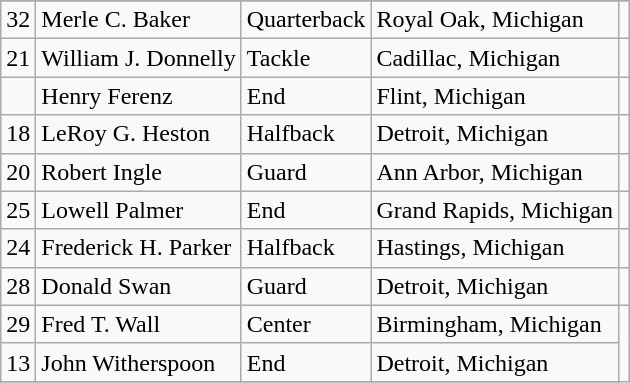<table class="wikitable">
<tr>
</tr>
<tr>
<td>32</td>
<td>Merle C. Baker</td>
<td>Quarterback</td>
<td>Royal Oak, Michigan</td>
<td></td>
</tr>
<tr>
<td>21</td>
<td>William J. Donnelly</td>
<td>Tackle</td>
<td>Cadillac, Michigan</td>
<td></td>
</tr>
<tr>
<td></td>
<td>Henry Ferenz</td>
<td>End</td>
<td>Flint, Michigan</td>
<td></td>
</tr>
<tr>
<td>18</td>
<td>LeRoy G. Heston</td>
<td>Halfback</td>
<td>Detroit, Michigan</td>
<td></td>
</tr>
<tr>
<td>20</td>
<td>Robert Ingle</td>
<td>Guard</td>
<td>Ann Arbor, Michigan</td>
<td></td>
</tr>
<tr |>
<td>25</td>
<td>Lowell Palmer</td>
<td>End</td>
<td>Grand Rapids, Michigan</td>
<td></td>
</tr>
<tr>
<td>24</td>
<td>Frederick H. Parker</td>
<td>Halfback</td>
<td>Hastings, Michigan</td>
<td></td>
</tr>
<tr>
<td>28</td>
<td>Donald Swan</td>
<td>Guard</td>
<td>Detroit, Michigan</td>
<td></td>
</tr>
<tr>
<td>29</td>
<td>Fred T. Wall</td>
<td>Center</td>
<td>Birmingham, Michigan</td>
</tr>
<tr>
<td>13</td>
<td>John Witherspoon</td>
<td>End</td>
<td>Detroit, Michigan</td>
</tr>
<tr>
</tr>
</table>
